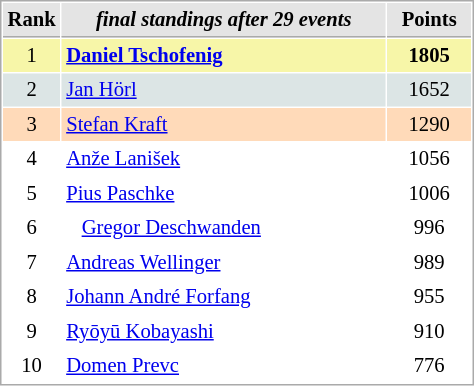<table cellspacing="1" cellpadding="3" style="border:1px solid #AAAAAA;font-size:86%">
<tr style="background-color: #E4E4E4;">
<th style="border-bottom:1px solid #AAAAAA; width: 10px;">Rank</th>
<th style="border-bottom:1px solid #AAAAAA; width: 210px;"><em>final standings after 29 events</em></th>
<th style="border-bottom:1px solid #AAAAAA; width: 50px;">Points</th>
</tr>
<tr style="background:#f7f6a8;">
<td align=center>1</td>
<td> <strong><a href='#'>Daniel Tschofenig</a></strong>  </td>
<td align=center><strong>1805</strong></td>
</tr>
<tr style="background:#dce5e5;">
<td align=center>2</td>
<td> <a href='#'>Jan Hörl</a></td>
<td align=center>1652</td>
</tr>
<tr style="background:#ffdab9;">
<td align=center>3</td>
<td> <a href='#'>Stefan Kraft</a></td>
<td align=center>1290</td>
</tr>
<tr>
<td align=center>4</td>
<td> <a href='#'>Anže Lanišek</a></td>
<td align=center>1056</td>
</tr>
<tr>
<td align=center>5</td>
<td> <a href='#'>Pius Paschke</a></td>
<td align=center>1006</td>
</tr>
<tr>
<td align=center>6</td>
<td>   <a href='#'>Gregor Deschwanden</a></td>
<td align=center>996</td>
</tr>
<tr>
<td align=center>7</td>
<td> <a href='#'>Andreas Wellinger</a></td>
<td align=center>989</td>
</tr>
<tr>
<td align=center>8</td>
<td> <a href='#'>Johann André Forfang</a></td>
<td align=center>955</td>
</tr>
<tr>
<td align=center>9</td>
<td> <a href='#'>Ryōyū Kobayashi</a></td>
<td align=center>910</td>
</tr>
<tr>
<td align=center>10</td>
<td> <a href='#'>Domen Prevc</a></td>
<td align=center>776</td>
</tr>
</table>
